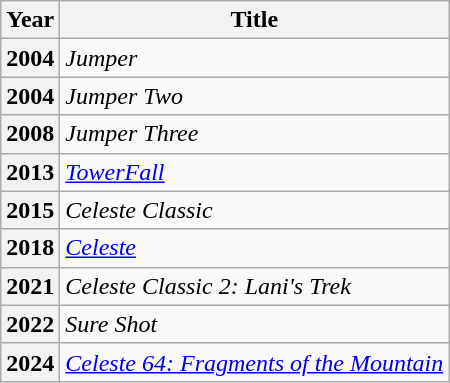<table class="wikitable sortable plainrowheaders">
<tr>
<th scope="col">Year</th>
<th scope="col">Title</th>
</tr>
<tr>
<th scope="row">2004</th>
<td><em>Jumper</em></td>
</tr>
<tr>
<th scope="row">2004</th>
<td><em>Jumper Two</em></td>
</tr>
<tr>
<th scope="row">2008</th>
<td><em>Jumper Three</em></td>
</tr>
<tr>
<th scope="row">2013</th>
<td><em><a href='#'>TowerFall</a></em></td>
</tr>
<tr>
<th scope="row">2015</th>
<td><em>Celeste Classic</em></td>
</tr>
<tr>
<th scope="row">2018</th>
<td><em><a href='#'>Celeste</a></em></td>
</tr>
<tr>
<th scope="row">2021</th>
<td><em>Celeste Classic 2: Lani's Trek</em></td>
</tr>
<tr>
<th scope="row">2022</th>
<td><em>Sure Shot</em></td>
</tr>
<tr>
<th scope="row">2024</th>
<td><em><a href='#'>Celeste 64: Fragments of the Mountain</a></em></td>
</tr>
</table>
